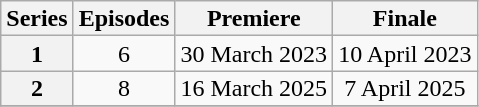<table class="wikitable" style="text-align:center; line-height:16px">
<tr>
<th scope="col">Series</th>
<th scope="col">Episodes</th>
<th scope="col">Premiere</th>
<th scope="col">Finale</th>
</tr>
<tr>
<th>1</th>
<td>6</td>
<td>30 March 2023</td>
<td>10 April 2023</td>
</tr>
<tr>
<th>2</th>
<td>8</td>
<td>16 March 2025</td>
<td>7 April 2025</td>
</tr>
<tr>
</tr>
</table>
